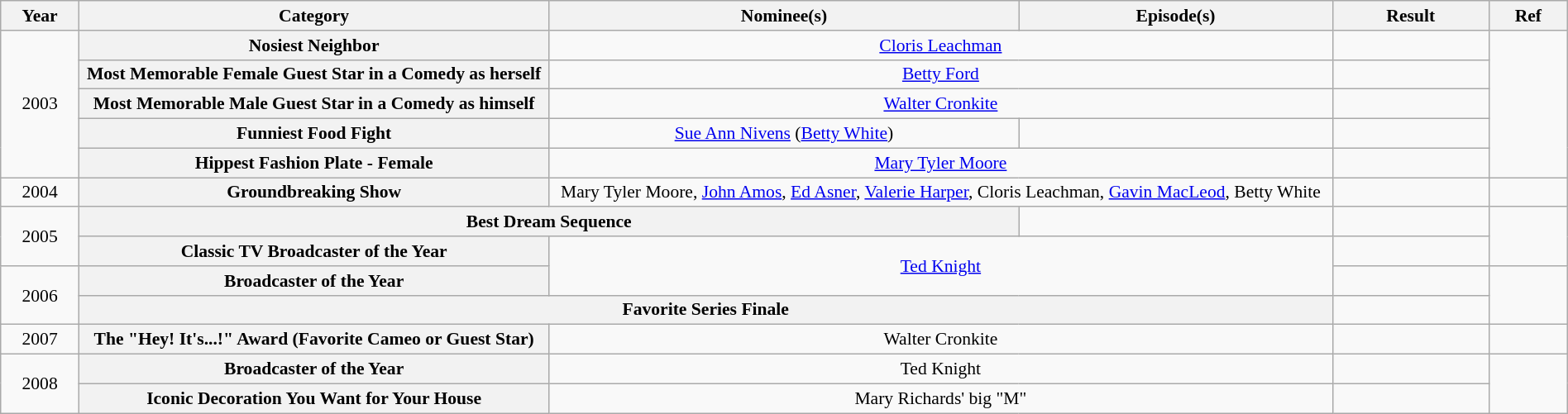<table class="wikitable plainrowheaders" style="font-size: 90%; text-align:center" width=100%>
<tr>
<th scope="col" width="5%">Year</th>
<th scope="col" width="30%">Category</th>
<th scope="col" width="30%">Nominee(s)</th>
<th scope="col" width="20%">Episode(s)</th>
<th scope="col" width="10%">Result</th>
<th scope="col" width="5%">Ref</th>
</tr>
<tr>
<td rowspan="5">2003</td>
<th scope="row" style="text-align:center">Nosiest Neighbor</th>
<td colspan="2"><a href='#'>Cloris Leachman</a></td>
<td></td>
<td rowspan="5"></td>
</tr>
<tr>
<th scope="row" style="text-align:center">Most Memorable Female Guest Star in a Comedy as herself</th>
<td colspan="2"><a href='#'>Betty Ford</a></td>
<td></td>
</tr>
<tr>
<th scope="row" style="text-align:center">Most Memorable Male Guest Star in a Comedy as himself</th>
<td colspan="2"><a href='#'>Walter Cronkite</a></td>
<td></td>
</tr>
<tr>
<th scope="row" style="text-align:center">Funniest Food Fight</th>
<td><a href='#'>Sue Ann Nivens</a> (<a href='#'>Betty White</a>)</td>
<td></td>
<td></td>
</tr>
<tr>
<th scope="row" style="text-align:center">Hippest Fashion Plate - Female</th>
<td colspan="2"><a href='#'>Mary Tyler Moore</a></td>
<td></td>
</tr>
<tr>
<td>2004</td>
<th scope="row" style="text-align:center">Groundbreaking Show</th>
<td colspan="2">Mary Tyler Moore, <a href='#'>John Amos</a>, <a href='#'>Ed Asner</a>, <a href='#'>Valerie Harper</a>, Cloris Leachman, <a href='#'>Gavin MacLeod</a>, Betty White</td>
<td></td>
<td></td>
</tr>
<tr>
<td rowspan="2">2005</td>
<th scope="row" style="text-align:center" colspan="2">Best Dream Sequence</th>
<td></td>
<td></td>
<td rowspan="2"></td>
</tr>
<tr>
<th scope="row" style="text-align:center">Classic TV Broadcaster of the Year</th>
<td colspan="2" rowspan="2"><a href='#'>Ted Knight</a></td>
<td></td>
</tr>
<tr>
<td rowspan="2">2006</td>
<th scope="row" style="text-align:center">Broadcaster of the Year</th>
<td></td>
<td rowspan="2"></td>
</tr>
<tr>
<th scope="row" style="text-align:center" colspan="3">Favorite Series Finale</th>
<td></td>
</tr>
<tr>
<td>2007</td>
<th scope="row" style="text-align:center">The "Hey! It's...!" Award (Favorite Cameo or Guest Star)</th>
<td colspan="2">Walter Cronkite</td>
<td></td>
<td></td>
</tr>
<tr>
<td rowspan="2">2008</td>
<th scope="row" style="text-align:center">Broadcaster of the Year</th>
<td colspan="2">Ted Knight</td>
<td></td>
<td rowspan="2"></td>
</tr>
<tr>
<th scope="row" style="text-align:center">Iconic Decoration You Want for Your House</th>
<td colspan="2">Mary Richards' big "M"</td>
<td></td>
</tr>
</table>
